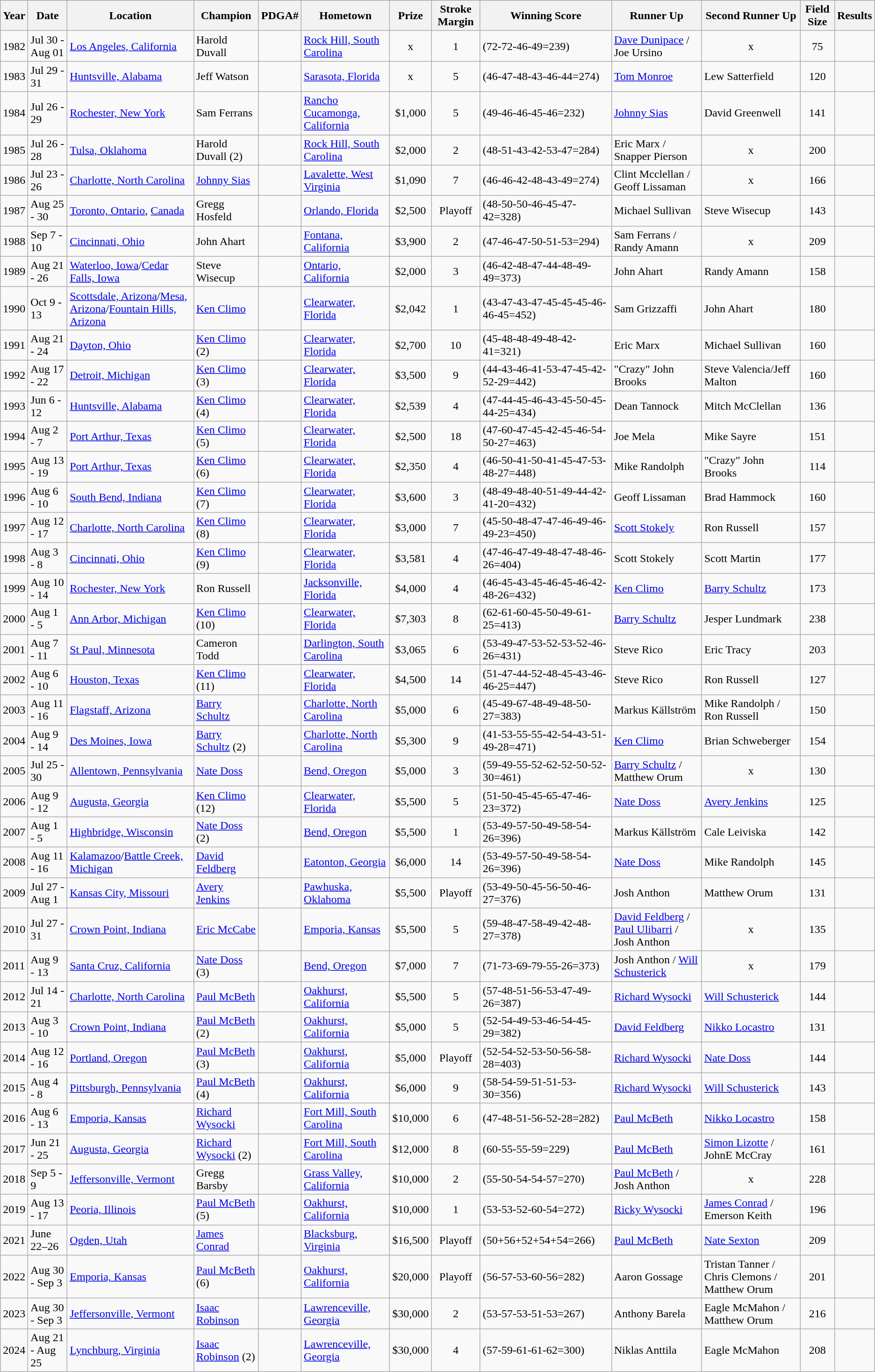<table class="wikitable">
<tr>
<th>Year</th>
<th>Date</th>
<th>Location</th>
<th>Champion</th>
<th>PDGA#</th>
<th>Hometown</th>
<th>Prize</th>
<th>Stroke Margin</th>
<th>Winning Score</th>
<th>Runner Up</th>
<th>Second Runner Up</th>
<th>Field Size</th>
<th>Results</th>
</tr>
<tr>
<td>1982</td>
<td>Jul 30 - Aug 01</td>
<td><a href='#'>Los Angeles, California</a></td>
<td>Harold Duvall</td>
<td></td>
<td><a href='#'>Rock Hill, South Carolina</a></td>
<td align="center">x</td>
<td align="center">1</td>
<td>(72-72-46-49=239)</td>
<td><a href='#'>Dave Dunipace</a> / Joe Ursino</td>
<td align="center">x</td>
<td align="center">75</td>
<td></td>
</tr>
<tr>
<td>1983</td>
<td>Jul 29 - 31</td>
<td><a href='#'>Huntsville, Alabama</a></td>
<td>Jeff Watson</td>
<td></td>
<td><a href='#'>Sarasota, Florida</a></td>
<td align="center">x</td>
<td align="center">5</td>
<td>(46-47-48-43-46-44=274)</td>
<td><a href='#'>Tom Monroe</a></td>
<td>Lew Satterfield</td>
<td align="center">120</td>
<td></td>
</tr>
<tr>
<td>1984</td>
<td>Jul 26 - 29</td>
<td><a href='#'>Rochester, New York</a></td>
<td>Sam Ferrans</td>
<td></td>
<td><a href='#'>Rancho Cucamonga, California</a></td>
<td align="center">$1,000</td>
<td align="center">5</td>
<td>(49-46-46-45-46=232)</td>
<td><a href='#'>Johnny Sias</a></td>
<td>David Greenwell</td>
<td align="center">141</td>
<td></td>
</tr>
<tr>
<td>1985</td>
<td>Jul 26 - 28</td>
<td><a href='#'>Tulsa, Oklahoma</a></td>
<td>Harold Duvall (2)</td>
<td></td>
<td><a href='#'>Rock Hill, South Carolina</a></td>
<td align="center">$2,000</td>
<td align="center">2</td>
<td>(48-51-43-42-53-47=284)</td>
<td>Eric Marx / Snapper Pierson</td>
<td align="center">x</td>
<td align="center">200</td>
<td></td>
</tr>
<tr>
<td>1986</td>
<td>Jul 23 - 26</td>
<td><a href='#'>Charlotte, North Carolina</a></td>
<td><a href='#'>Johnny Sias</a></td>
<td></td>
<td><a href='#'>Lavalette, West Virginia</a></td>
<td align="center">$1,090</td>
<td align="center">7</td>
<td>(46-46-42-48-43-49=274)</td>
<td>Clint Mcclellan / Geoff Lissaman</td>
<td align="center">x</td>
<td align="center">166</td>
<td></td>
</tr>
<tr>
<td>1987</td>
<td>Aug 25 - 30</td>
<td><a href='#'>Toronto, Ontario</a>, <a href='#'>Canada</a></td>
<td>Gregg Hosfeld</td>
<td></td>
<td><a href='#'>Orlando, Florida</a></td>
<td align="center">$2,500</td>
<td align="center">Playoff</td>
<td>(48-50-50-46-45-47-42=328)</td>
<td>Michael Sullivan</td>
<td>Steve Wisecup</td>
<td align="center">143</td>
<td></td>
</tr>
<tr>
<td>1988</td>
<td>Sep 7 - 10</td>
<td><a href='#'>Cincinnati, Ohio</a></td>
<td>John Ahart</td>
<td></td>
<td><a href='#'>Fontana, California</a></td>
<td align="center">$3,900</td>
<td align="center">2</td>
<td>(47-46-47-50-51-53=294)</td>
<td>Sam Ferrans / Randy Amann</td>
<td align="center">x</td>
<td align="center">209</td>
<td></td>
</tr>
<tr>
<td>1989</td>
<td>Aug 21 - 26</td>
<td><a href='#'>Waterloo, Iowa</a>/<a href='#'>Cedar Falls, Iowa</a></td>
<td>Steve Wisecup</td>
<td></td>
<td><a href='#'>Ontario, California</a></td>
<td align="center">$2,000</td>
<td align="center">3</td>
<td>(46-42-48-47-44-48-49-49=373)</td>
<td>John Ahart</td>
<td>Randy Amann</td>
<td align="center">158</td>
<td></td>
</tr>
<tr>
<td>1990</td>
<td>Oct 9 - 13</td>
<td><a href='#'>Scottsdale, Arizona</a>/<a href='#'>Mesa, Arizona</a>/<a href='#'>Fountain Hills, Arizona</a></td>
<td><a href='#'>Ken Climo</a></td>
<td></td>
<td><a href='#'>Clearwater, Florida</a></td>
<td align="center">$2,042</td>
<td align="center">1</td>
<td>(43-47-43-47-45-45-45-46-46-45=452)</td>
<td>Sam Grizzaffi</td>
<td>John Ahart</td>
<td align="center">180</td>
<td></td>
</tr>
<tr>
<td>1991</td>
<td>Aug 21 - 24</td>
<td><a href='#'>Dayton, Ohio</a></td>
<td><a href='#'>Ken Climo</a> (2)</td>
<td></td>
<td><a href='#'>Clearwater, Florida</a></td>
<td align="center">$2,700</td>
<td align="center">10</td>
<td>(45-48-48-49-48-42-41=321)</td>
<td>Eric Marx</td>
<td>Michael Sullivan</td>
<td align="center">160</td>
<td></td>
</tr>
<tr>
<td>1992</td>
<td>Aug 17 - 22</td>
<td><a href='#'>Detroit, Michigan</a></td>
<td><a href='#'>Ken Climo</a> (3)</td>
<td></td>
<td><a href='#'>Clearwater, Florida</a></td>
<td align="center">$3,500</td>
<td align="center">9</td>
<td>(44-43-46-41-53-47-45-42-52-29=442)</td>
<td>"Crazy" John Brooks</td>
<td>Steve Valencia/Jeff Malton</td>
<td align="center">160</td>
<td></td>
</tr>
<tr>
<td>1993</td>
<td>Jun 6 - 12</td>
<td><a href='#'>Huntsville, Alabama</a></td>
<td><a href='#'>Ken Climo</a> (4)</td>
<td></td>
<td><a href='#'>Clearwater, Florida</a></td>
<td align="center">$2,539</td>
<td align="center">4</td>
<td>(47-44-45-46-43-45-50-45-44-25=434)</td>
<td>Dean Tannock</td>
<td>Mitch McClellan</td>
<td align="center">136</td>
<td></td>
</tr>
<tr>
<td>1994</td>
<td>Aug 2 - 7</td>
<td><a href='#'>Port Arthur, Texas</a></td>
<td><a href='#'>Ken Climo</a> (5)</td>
<td></td>
<td><a href='#'>Clearwater, Florida</a></td>
<td align="center">$2,500</td>
<td align="center">18</td>
<td>(47-60-47-45-42-45-46-54-50-27=463)</td>
<td>Joe Mela</td>
<td>Mike Sayre</td>
<td align="center">151</td>
<td></td>
</tr>
<tr>
<td>1995</td>
<td>Aug 13 - 19</td>
<td><a href='#'>Port Arthur, Texas</a></td>
<td><a href='#'>Ken Climo</a> (6)</td>
<td></td>
<td><a href='#'>Clearwater, Florida</a></td>
<td align="center">$2,350</td>
<td align="center">4</td>
<td>(46-50-41-50-41-45-47-53-48-27=448)</td>
<td>Mike Randolph</td>
<td>"Crazy" John Brooks</td>
<td align="center">114</td>
<td></td>
</tr>
<tr>
<td>1996</td>
<td>Aug 6 - 10</td>
<td><a href='#'>South Bend, Indiana</a></td>
<td><a href='#'>Ken Climo</a> (7)</td>
<td></td>
<td><a href='#'>Clearwater, Florida</a></td>
<td align="center">$3,600</td>
<td align="center">3</td>
<td>(48-49-48-40-51-49-44-42-41-20=432)</td>
<td>Geoff Lissaman</td>
<td>Brad Hammock</td>
<td align="center">160</td>
<td></td>
</tr>
<tr>
<td>1997</td>
<td>Aug 12 - 17</td>
<td><a href='#'>Charlotte, North Carolina</a></td>
<td><a href='#'>Ken Climo</a> (8)</td>
<td></td>
<td><a href='#'>Clearwater, Florida</a></td>
<td align="center">$3,000</td>
<td align="center">7</td>
<td>(45-50-48-47-47-46-49-46-49-23=450)</td>
<td><a href='#'>Scott Stokely</a></td>
<td>Ron Russell</td>
<td align="center">157</td>
<td></td>
</tr>
<tr>
<td>1998</td>
<td>Aug 3 - 8</td>
<td><a href='#'>Cincinnati, Ohio</a></td>
<td><a href='#'>Ken Climo</a> (9)</td>
<td></td>
<td><a href='#'>Clearwater, Florida</a></td>
<td align="center">$3,581</td>
<td align="center">4</td>
<td>(47-46-47-49-48-47-48-46-26=404)</td>
<td>Scott Stokely</td>
<td>Scott Martin</td>
<td align="center">177</td>
<td></td>
</tr>
<tr>
<td>1999</td>
<td>Aug 10 - 14</td>
<td><a href='#'>Rochester, New York</a></td>
<td>Ron Russell</td>
<td></td>
<td><a href='#'>Jacksonville, Florida</a></td>
<td align="center">$4,000</td>
<td align="center">4</td>
<td>(46-45-43-45-46-45-46-42-48-26=432)</td>
<td><a href='#'>Ken Climo</a></td>
<td><a href='#'>Barry Schultz</a></td>
<td align="center">173</td>
<td></td>
</tr>
<tr>
<td>2000</td>
<td>Aug 1 - 5</td>
<td><a href='#'>Ann Arbor, Michigan</a></td>
<td><a href='#'>Ken Climo</a> (10)</td>
<td></td>
<td><a href='#'>Clearwater, Florida</a></td>
<td align="center">$7,303</td>
<td align="center">8</td>
<td>(62-61-60-45-50-49-61-25=413)</td>
<td><a href='#'>Barry Schultz</a></td>
<td>Jesper Lundmark</td>
<td align="center">238</td>
<td></td>
</tr>
<tr>
<td>2001</td>
<td>Aug 7 - 11</td>
<td><a href='#'>St Paul, Minnesota</a></td>
<td>Cameron Todd</td>
<td></td>
<td><a href='#'>Darlington, South Carolina</a></td>
<td align="center">$3,065</td>
<td align="center">6</td>
<td>(53-49-47-53-52-53-52-46-26=431)</td>
<td>Steve Rico</td>
<td>Eric Tracy</td>
<td align="center">203</td>
<td></td>
</tr>
<tr>
<td>2002</td>
<td>Aug 6 - 10</td>
<td><a href='#'>Houston, Texas</a></td>
<td><a href='#'>Ken Climo</a> (11)</td>
<td></td>
<td><a href='#'>Clearwater, Florida</a></td>
<td align="center">$4,500</td>
<td align="center">14</td>
<td>(51-47-44-52-48-45-43-46-46-25=447)</td>
<td>Steve Rico</td>
<td>Ron Russell</td>
<td align="center">127</td>
<td></td>
</tr>
<tr>
<td>2003</td>
<td>Aug 11 - 16</td>
<td><a href='#'>Flagstaff, Arizona</a></td>
<td><a href='#'>Barry Schultz</a></td>
<td></td>
<td><a href='#'>Charlotte, North Carolina</a></td>
<td align="center">$5,000</td>
<td align="center">6</td>
<td>(45-49-67-48-49-48-50-27=383)</td>
<td>Markus Källström</td>
<td>Mike Randolph / Ron Russell</td>
<td align="center">150</td>
<td></td>
</tr>
<tr>
<td>2004</td>
<td>Aug 9 - 14</td>
<td><a href='#'>Des Moines, Iowa</a></td>
<td><a href='#'>Barry Schultz</a> (2)</td>
<td></td>
<td><a href='#'>Charlotte, North Carolina</a></td>
<td align="center">$5,300</td>
<td align="center">9</td>
<td>(41-53-55-55-42-54-43-51-49-28=471)</td>
<td><a href='#'>Ken Climo</a></td>
<td>Brian Schweberger</td>
<td align="center">154</td>
<td></td>
</tr>
<tr>
<td>2005</td>
<td>Jul 25 - 30</td>
<td><a href='#'>Allentown, Pennsylvania</a></td>
<td><a href='#'>Nate Doss</a></td>
<td></td>
<td><a href='#'>Bend, Oregon</a></td>
<td align="center">$5,000</td>
<td align="center">3</td>
<td>(59-49-55-52-62-52-50-52-30=461)</td>
<td><a href='#'>Barry Schultz</a> / Matthew Orum</td>
<td align="center">x</td>
<td align="center">130</td>
<td></td>
</tr>
<tr>
<td>2006</td>
<td>Aug 9 - 12</td>
<td><a href='#'>Augusta, Georgia</a></td>
<td><a href='#'>Ken Climo</a> (12)</td>
<td></td>
<td><a href='#'>Clearwater, Florida</a></td>
<td align="center">$5,500</td>
<td align="center">5</td>
<td>(51-50-45-45-65-47-46-23=372)</td>
<td><a href='#'>Nate Doss</a></td>
<td><a href='#'>Avery Jenkins</a></td>
<td align="center">125</td>
<td></td>
</tr>
<tr>
<td>2007</td>
<td>Aug 1 - 5</td>
<td><a href='#'>Highbridge, Wisconsin</a></td>
<td><a href='#'>Nate Doss</a> (2)</td>
<td></td>
<td><a href='#'>Bend, Oregon</a></td>
<td align="center">$5,500</td>
<td align="center">1</td>
<td>(53-49-57-50-49-58-54-26=396)</td>
<td>Markus Källström</td>
<td>Cale Leiviska</td>
<td align="center">142</td>
<td></td>
</tr>
<tr>
<td>2008</td>
<td>Aug 11 - 16</td>
<td><a href='#'>Kalamazoo</a>/<a href='#'>Battle Creek, Michigan</a></td>
<td><a href='#'>David Feldberg</a></td>
<td></td>
<td><a href='#'>Eatonton, Georgia</a></td>
<td align="center">$6,000</td>
<td align="center">14</td>
<td>(53-49-57-50-49-58-54-26=396)</td>
<td><a href='#'>Nate Doss</a></td>
<td>Mike Randolph</td>
<td align="center">145</td>
<td></td>
</tr>
<tr>
<td>2009</td>
<td>Jul 27 - Aug 1</td>
<td><a href='#'>Kansas City, Missouri</a></td>
<td><a href='#'>Avery Jenkins</a></td>
<td></td>
<td><a href='#'>Pawhuska, Oklahoma</a></td>
<td align="center">$5,500</td>
<td align="center">Playoff</td>
<td>(53-49-50-45-56-50-46-27=376)</td>
<td>Josh Anthon</td>
<td>Matthew Orum</td>
<td align="center">131</td>
<td></td>
</tr>
<tr>
<td>2010</td>
<td>Jul 27 - 31</td>
<td><a href='#'>Crown Point, Indiana</a></td>
<td><a href='#'>Eric McCabe</a></td>
<td></td>
<td><a href='#'>Emporia, Kansas</a></td>
<td align="center">$5,500</td>
<td align="center">5</td>
<td>(59-48-47-58-49-42-48-27=378)</td>
<td><a href='#'>David Feldberg</a> / <a href='#'>Paul Ulibarri</a> / Josh Anthon</td>
<td align="center">x</td>
<td align="center">135</td>
<td></td>
</tr>
<tr>
<td>2011</td>
<td>Aug 9 - 13</td>
<td><a href='#'>Santa Cruz, California</a></td>
<td><a href='#'>Nate Doss</a> (3)</td>
<td></td>
<td><a href='#'>Bend, Oregon</a></td>
<td align="center">$7,000</td>
<td align="center">7</td>
<td>(71-73-69-79-55-26=373)</td>
<td>Josh Anthon / <a href='#'>Will Schusterick</a></td>
<td align="center">x</td>
<td align="center">179</td>
<td></td>
</tr>
<tr>
<td>2012</td>
<td>Jul 14 - 21</td>
<td><a href='#'>Charlotte, North Carolina</a></td>
<td><a href='#'>Paul McBeth</a></td>
<td></td>
<td><a href='#'>Oakhurst, California</a></td>
<td align="center">$5,500</td>
<td align="center">5</td>
<td>(57-48-51-56-53-47-49-26=387)</td>
<td><a href='#'>Richard Wysocki</a></td>
<td><a href='#'>Will Schusterick</a></td>
<td align="center">144</td>
<td></td>
</tr>
<tr>
<td>2013</td>
<td>Aug 3 - 10</td>
<td><a href='#'>Crown Point, Indiana</a></td>
<td><a href='#'>Paul McBeth</a> (2)</td>
<td></td>
<td><a href='#'>Oakhurst, California</a></td>
<td align="center">$5,000</td>
<td align="center">5</td>
<td>(52-54-49-53-46-54-45-29=382)</td>
<td><a href='#'>David Feldberg</a></td>
<td><a href='#'>Nikko Locastro</a></td>
<td align="center">131</td>
<td></td>
</tr>
<tr>
<td>2014</td>
<td>Aug 12 - 16</td>
<td><a href='#'>Portland, Oregon</a></td>
<td><a href='#'>Paul McBeth</a> (3)</td>
<td></td>
<td><a href='#'>Oakhurst, California</a></td>
<td align="center">$5,000</td>
<td align="center">Playoff</td>
<td>(52-54-52-53-50-56-58-28=403)</td>
<td><a href='#'>Richard Wysocki</a></td>
<td><a href='#'>Nate Doss</a></td>
<td align="center">144</td>
<td></td>
</tr>
<tr>
<td>2015</td>
<td>Aug 4 - 8</td>
<td><a href='#'>Pittsburgh, Pennsylvania</a></td>
<td><a href='#'>Paul McBeth</a> (4)</td>
<td></td>
<td><a href='#'>Oakhurst, California</a></td>
<td align="center">$6,000</td>
<td align="center">9</td>
<td>(58-54-59-51-51-53-30=356)</td>
<td><a href='#'>Richard Wysocki</a></td>
<td><a href='#'>Will Schusterick</a></td>
<td align="center">143</td>
<td></td>
</tr>
<tr>
<td>2016</td>
<td>Aug 6 - 13</td>
<td><a href='#'>Emporia, Kansas</a></td>
<td><a href='#'>Richard Wysocki</a></td>
<td></td>
<td><a href='#'>Fort Mill, South Carolina</a></td>
<td align="center">$10,000</td>
<td align="center">6</td>
<td>(47-48-51-56-52-28=282)</td>
<td><a href='#'>Paul McBeth</a></td>
<td><a href='#'>Nikko Locastro</a></td>
<td align="center">158</td>
<td></td>
</tr>
<tr>
<td>2017</td>
<td>Jun 21 - 25</td>
<td><a href='#'>Augusta, Georgia</a></td>
<td><a href='#'>Richard Wysocki</a> (2)</td>
<td></td>
<td><a href='#'>Fort Mill, South Carolina</a></td>
<td align="center">$12,000</td>
<td align="center">8</td>
<td>(60-55-55-59=229)</td>
<td><a href='#'>Paul McBeth</a></td>
<td><a href='#'>Simon Lizotte</a> / JohnE McCray</td>
<td align="center">161</td>
<td></td>
</tr>
<tr>
<td>2018</td>
<td>Sep 5 - 9</td>
<td><a href='#'>Jeffersonville, Vermont</a></td>
<td>Gregg Barsby</td>
<td></td>
<td><a href='#'>Grass Valley, California</a></td>
<td align="center">$10,000</td>
<td align="center">2</td>
<td>(55-50-54-54-57=270)</td>
<td><a href='#'>Paul McBeth</a> / Josh Anthon</td>
<td align="center">x</td>
<td align="center">228</td>
<td></td>
</tr>
<tr>
<td>2019</td>
<td>Aug 13 - 17</td>
<td><a href='#'>Peoria, Illinois</a></td>
<td><a href='#'>Paul McBeth</a> (5)</td>
<td></td>
<td><a href='#'>Oakhurst, California</a></td>
<td align="center">$10,000</td>
<td align="center">1</td>
<td>(53-53-52-60-54=272)</td>
<td><a href='#'>Ricky Wysocki</a></td>
<td><a href='#'>James Conrad</a> / Emerson Keith</td>
<td align="center">196</td>
<td></td>
</tr>
<tr>
<td>2021</td>
<td>June 22–26</td>
<td><a href='#'>Ogden, Utah</a></td>
<td><a href='#'>James Conrad</a></td>
<td></td>
<td><a href='#'>Blacksburg, Virginia</a></td>
<td align="center">$16,500</td>
<td align="center">Playoff</td>
<td>(50+56+52+54+54=266)</td>
<td><a href='#'>Paul McBeth</a></td>
<td><a href='#'>Nate Sexton</a></td>
<td align="center">209</td>
<td></td>
</tr>
<tr>
<td>2022</td>
<td>Aug 30 - Sep 3</td>
<td><a href='#'>Emporia, Kansas</a></td>
<td><a href='#'>Paul McBeth</a> (6)</td>
<td></td>
<td><a href='#'>Oakhurst, California</a></td>
<td align="center">$20,000</td>
<td align="center">Playoff</td>
<td>(56-57-53-60-56=282)</td>
<td>Aaron Gossage</td>
<td>Tristan Tanner / Chris Clemons / Matthew Orum</td>
<td align="center">201</td>
<td></td>
</tr>
<tr>
<td>2023</td>
<td>Aug 30 - Sep 3</td>
<td><a href='#'>Jeffersonville, Vermont</a></td>
<td><a href='#'>Isaac Robinson</a></td>
<td></td>
<td><a href='#'>Lawrenceville, Georgia</a></td>
<td align="center">$30,000</td>
<td align="center">2</td>
<td>(53-57-53-51-53=267)</td>
<td>Anthony Barela</td>
<td>Eagle McMahon / Matthew Orum</td>
<td align="center">216</td>
<td></td>
</tr>
<tr>
<td>2024</td>
<td>Aug 21 - Aug 25</td>
<td><a href='#'>Lynchburg, Virginia</a></td>
<td><a href='#'>Isaac Robinson</a> (2)</td>
<td></td>
<td><a href='#'>Lawrenceville, Georgia</a></td>
<td align="center">$30,000</td>
<td align="center">4</td>
<td>(57-59-61-61-62=300)</td>
<td>Niklas Anttila</td>
<td>Eagle McMahon</td>
<td align="center">208</td>
<td></td>
</tr>
</table>
